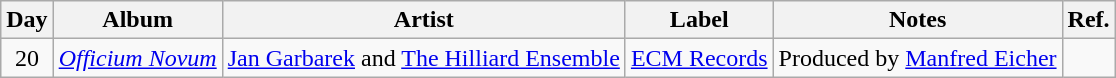<table class="wikitable">
<tr>
<th>Day</th>
<th>Album</th>
<th>Artist</th>
<th>Label</th>
<th>Notes</th>
<th>Ref.</th>
</tr>
<tr>
<td rowspan="1" style="text-align:center;">20</td>
<td><em><a href='#'>Officium Novum</a></em></td>
<td><a href='#'>Jan Garbarek</a> and <a href='#'>The Hilliard Ensemble</a></td>
<td><a href='#'>ECM Records</a></td>
<td>Produced by <a href='#'>Manfred Eicher</a></td>
<td style="text-align:center;"></td>
</tr>
</table>
